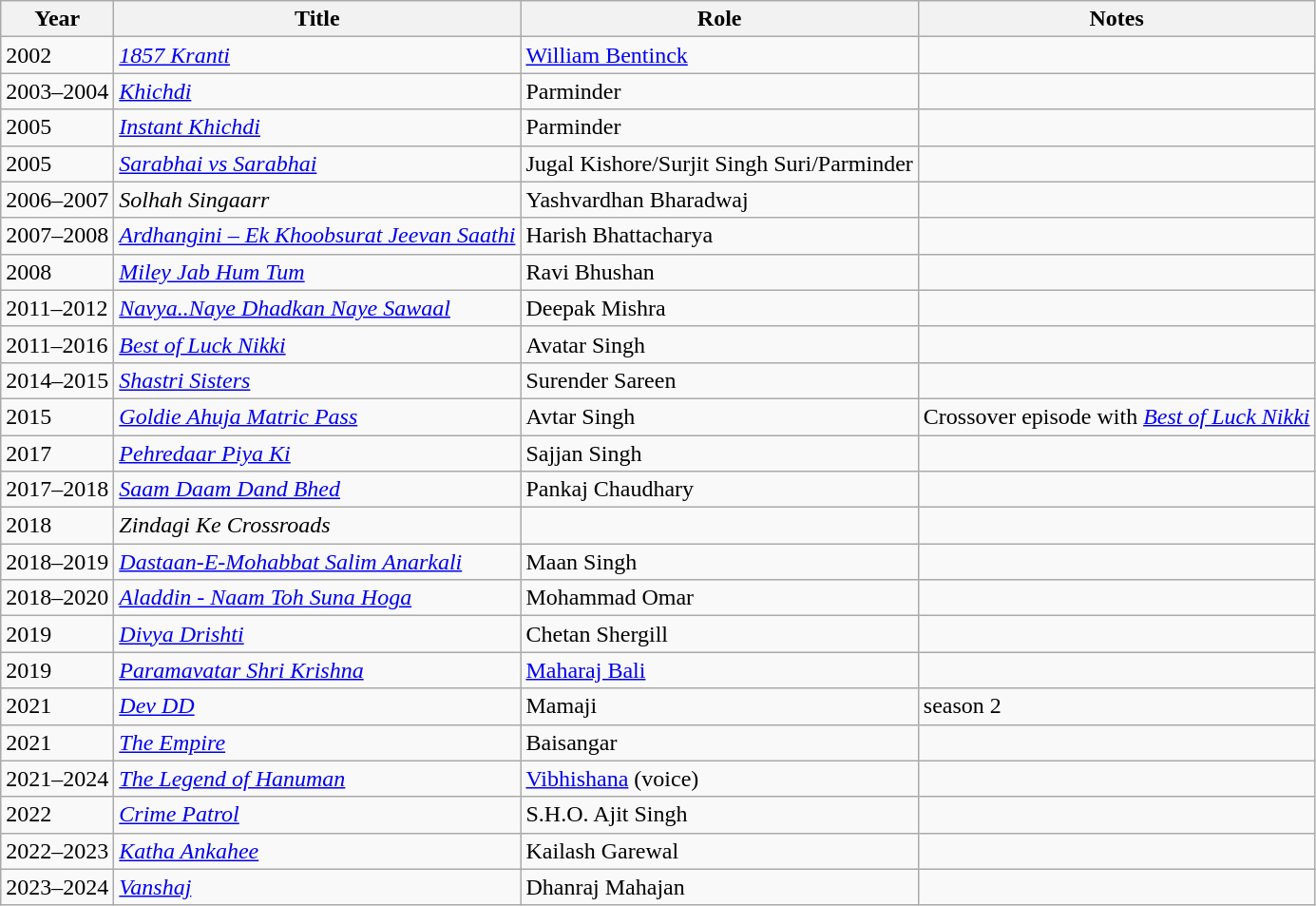<table class="wikitable sortable">
<tr>
<th>Year</th>
<th>Title</th>
<th>Role</th>
<th class="unsortable">Notes</th>
</tr>
<tr>
<td>2002</td>
<td><em><a href='#'>1857 Kranti</a></em></td>
<td><a href='#'>William Bentinck</a></td>
<td></td>
</tr>
<tr>
<td>2003–2004</td>
<td><em><a href='#'>Khichdi</a></em></td>
<td>Parminder</td>
<td></td>
</tr>
<tr>
<td>2005</td>
<td><em><a href='#'>Instant Khichdi</a></em></td>
<td>Parminder</td>
<td></td>
</tr>
<tr>
<td>2005</td>
<td><em><a href='#'>Sarabhai vs Sarabhai</a></em></td>
<td>Jugal Kishore/Surjit Singh Suri/Parminder</td>
<td></td>
</tr>
<tr>
<td>2006–2007</td>
<td><em>Solhah Singaarr</em></td>
<td>Yashvardhan Bharadwaj</td>
<td></td>
</tr>
<tr>
<td>2007–2008</td>
<td><em><a href='#'>Ardhangini – Ek Khoobsurat Jeevan Saathi</a></em></td>
<td>Harish Bhattacharya</td>
<td></td>
</tr>
<tr>
<td>2008</td>
<td><em><a href='#'>Miley Jab Hum Tum</a></em></td>
<td>Ravi Bhushan</td>
<td></td>
</tr>
<tr>
<td>2011–2012</td>
<td><em><a href='#'>Navya..Naye Dhadkan Naye Sawaal</a></em></td>
<td>Deepak Mishra</td>
<td></td>
</tr>
<tr>
<td>2011–2016</td>
<td><em><a href='#'>Best of Luck Nikki</a></em></td>
<td>Avatar Singh</td>
<td></td>
</tr>
<tr>
<td>2014–2015</td>
<td><em><a href='#'>Shastri Sisters</a></em></td>
<td>Surender Sareen</td>
<td></td>
</tr>
<tr>
<td>2015</td>
<td><em><a href='#'>Goldie Ahuja Matric Pass</a></em></td>
<td>Avtar Singh</td>
<td>Crossover episode with <em><a href='#'>Best of Luck Nikki</a></em></td>
</tr>
<tr>
<td>2017</td>
<td><em><a href='#'>Pehredaar Piya Ki</a></em></td>
<td>Sajjan Singh</td>
<td></td>
</tr>
<tr>
<td>2017–2018</td>
<td><em><a href='#'>Saam Daam Dand Bhed</a></em></td>
<td>Pankaj Chaudhary</td>
<td></td>
</tr>
<tr>
<td>2018</td>
<td><em>Zindagi Ke Crossroads</em></td>
<td></td>
<td></td>
</tr>
<tr>
<td>2018–2019</td>
<td><em><a href='#'>Dastaan-E-Mohabbat Salim Anarkali</a></em></td>
<td>Maan Singh</td>
<td></td>
</tr>
<tr>
<td>2018–2020</td>
<td><em><a href='#'>Aladdin - Naam Toh Suna Hoga</a></em></td>
<td>Mohammad Omar</td>
<td></td>
</tr>
<tr>
<td>2019</td>
<td><em><a href='#'>Divya Drishti</a></em></td>
<td>Chetan Shergill</td>
<td></td>
</tr>
<tr>
<td>2019</td>
<td><em><a href='#'>Paramavatar Shri Krishna</a></em></td>
<td><a href='#'>Maharaj Bali</a></td>
<td></td>
</tr>
<tr>
<td>2021</td>
<td><em><a href='#'>Dev DD</a></em></td>
<td>Mamaji</td>
<td>season 2</td>
</tr>
<tr>
<td>2021</td>
<td><em><a href='#'>The Empire</a></em></td>
<td>Baisangar</td>
<td></td>
</tr>
<tr>
<td>2021–2024</td>
<td><em><a href='#'>The Legend of Hanuman</a></em></td>
<td><a href='#'>Vibhishana</a> (voice)</td>
<td></td>
</tr>
<tr>
<td>2022</td>
<td><em><a href='#'>Crime Patrol</a></em></td>
<td>S.H.O. Ajit Singh</td>
<td></td>
</tr>
<tr>
<td>2022–2023</td>
<td><em><a href='#'>Katha Ankahee</a></em></td>
<td>Kailash Garewal</td>
<td></td>
</tr>
<tr>
<td>2023–2024</td>
<td><em><a href='#'>Vanshaj</a></em></td>
<td>Dhanraj Mahajan</td>
<td></td>
</tr>
</table>
